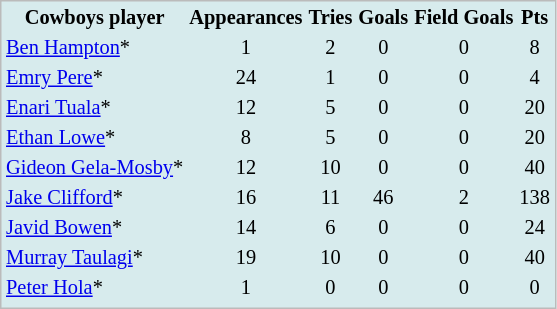<table cellpadding=1 style="border:1px solid #BBB; background-color:#d7ebed; font-size:85%;">
<tr>
<th>Cowboys player</th>
<th>Appearances</th>
<th>Tries</th>
<th>Goals</th>
<th>Field Goals</th>
<th>Pts</th>
</tr>
<tr ---->
<td> <a href='#'>Ben Hampton</a>*</td>
<td align="center">1</td>
<td align="center">2</td>
<td align="center">0</td>
<td align="center">0</td>
<td align="center">8</td>
</tr>
<tr ---->
<td> <a href='#'>Emry Pere</a>*</td>
<td align="center">24</td>
<td align="center">1</td>
<td align="center">0</td>
<td align="center">0</td>
<td align="center">4</td>
</tr>
<tr ---->
<td> <a href='#'>Enari Tuala</a>*</td>
<td align="center">12</td>
<td align="center">5</td>
<td align="center">0</td>
<td align="center">0</td>
<td align="center">20</td>
</tr>
<tr ---->
<td> <a href='#'>Ethan Lowe</a>*</td>
<td align="center">8</td>
<td align="center">5</td>
<td align="center">0</td>
<td align="center">0</td>
<td align="center">20</td>
</tr>
<tr ---->
<td> <a href='#'>Gideon Gela-Mosby</a>*</td>
<td align="center">12</td>
<td align="center">10</td>
<td align="center">0</td>
<td align="center">0</td>
<td align="center">40</td>
</tr>
<tr ---->
<td> <a href='#'>Jake Clifford</a>*</td>
<td align="center">16</td>
<td align="center">11</td>
<td align="center">46</td>
<td align="center">2</td>
<td align="center">138</td>
</tr>
<tr ---->
<td> <a href='#'>Javid Bowen</a>*</td>
<td align="center">14</td>
<td align="center">6</td>
<td align="center">0</td>
<td align="center">0</td>
<td align="center">24</td>
</tr>
<tr ---->
<td> <a href='#'>Murray Taulagi</a>*</td>
<td align="center">19</td>
<td align="center">10</td>
<td align="center">0</td>
<td align="center">0</td>
<td align="center">40</td>
</tr>
<tr ---->
<td> <a href='#'>Peter Hola</a>*</td>
<td align="center">1</td>
<td align="center">0</td>
<td align="center">0</td>
<td align="center">0</td>
<td align="center">0</td>
</tr>
<tr ---->
</tr>
</table>
